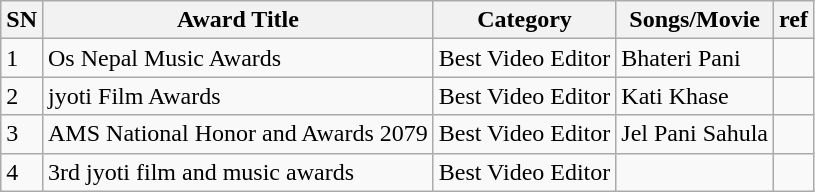<table class="wikitable sortable">
<tr>
<th>SN</th>
<th>Award Title</th>
<th>Category</th>
<th>Songs/Movie</th>
<th>ref</th>
</tr>
<tr>
<td>1</td>
<td>Os Nepal Music Awards</td>
<td>Best Video Editor</td>
<td>Bhateri Pani</td>
<td></td>
</tr>
<tr>
<td>2</td>
<td>jyoti Film Awards</td>
<td>Best Video Editor</td>
<td>Kati Khase</td>
<td></td>
</tr>
<tr>
<td>3</td>
<td>AMS National Honor and Awards 2079</td>
<td>Best Video Editor</td>
<td>Jel Pani Sahula</td>
<td></td>
</tr>
<tr>
<td>4</td>
<td>3rd jyoti film and music awards</td>
<td>Best Video Editor</td>
<td></td>
<td></td>
</tr>
</table>
